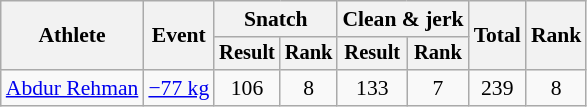<table class="wikitable" style="font-size:90%">
<tr>
<th rowspan="2">Athlete</th>
<th rowspan="2">Event</th>
<th colspan="2">Snatch</th>
<th colspan="2">Clean & jerk</th>
<th rowspan="2">Total</th>
<th rowspan="2">Rank</th>
</tr>
<tr style="font-size:95%">
<th>Result</th>
<th>Rank</th>
<th>Result</th>
<th>Rank</th>
</tr>
<tr align=center>
<td align=left><a href='#'>Abdur Rehman</a></td>
<td align=left><a href='#'>−77 kg</a></td>
<td>106</td>
<td>8</td>
<td>133</td>
<td>7</td>
<td>239</td>
<td>8</td>
</tr>
</table>
